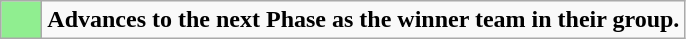<table class="wikitable" style="text-align: center;">
<tr>
<td bgcolor=90EE90 style="width: 20px;"></td>
<td><strong>Advances to the next Phase as the winner team in their group.</strong></td>
</tr>
</table>
